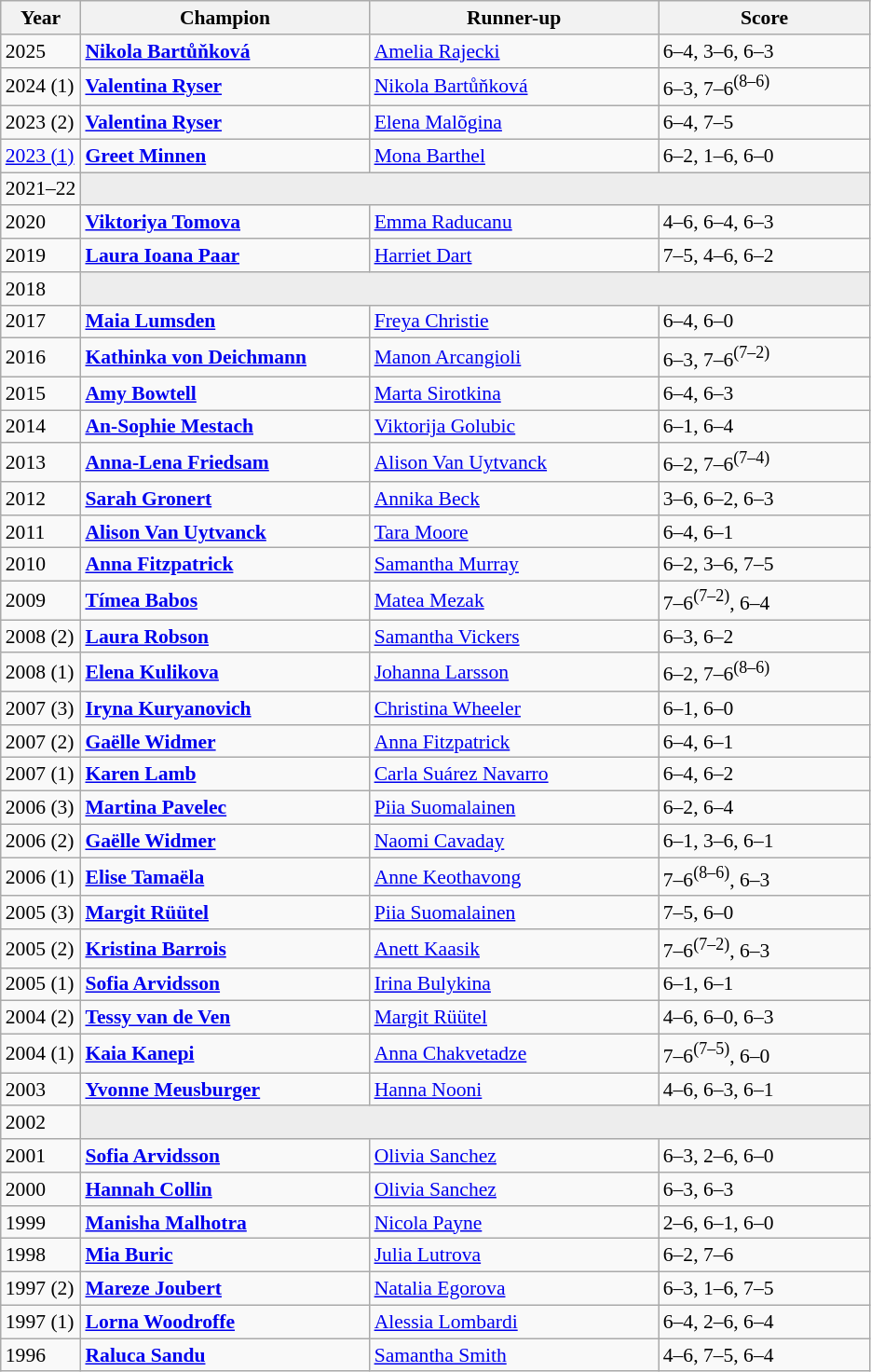<table class="wikitable" style="font-size:90%">
<tr>
<th>Year</th>
<th width="200">Champion</th>
<th width="200">Runner-up</th>
<th width="145">Score</th>
</tr>
<tr>
<td>2025</td>
<td><strong> <a href='#'>Nikola Bartůňková</a></strong></td>
<td> <a href='#'>Amelia Rajecki</a></td>
<td>6–4, 3–6, 6–3</td>
</tr>
<tr>
<td>2024 (1)</td>
<td> <strong><a href='#'>Valentina Ryser</a></strong></td>
<td> <a href='#'>Nikola Bartůňková</a></td>
<td>6–3, 7–6<sup>(8–6)</sup></td>
</tr>
<tr>
<td>2023 (2)</td>
<td> <strong><a href='#'>Valentina Ryser</a></strong></td>
<td> <a href='#'>Elena Malõgina</a></td>
<td>6–4, 7–5</td>
</tr>
<tr>
<td><a href='#'>2023 (1)</a></td>
<td> <strong><a href='#'>Greet Minnen</a></strong></td>
<td> <a href='#'>Mona Barthel</a></td>
<td>6–2, 1–6, 6–0</td>
</tr>
<tr>
<td>2021–22</td>
<td colspan=3 bgcolor="#ededed"></td>
</tr>
<tr>
<td>2020</td>
<td> <strong><a href='#'>Viktoriya Tomova</a></strong></td>
<td> <a href='#'>Emma Raducanu</a></td>
<td>4–6, 6–4, 6–3</td>
</tr>
<tr>
<td>2019</td>
<td> <strong><a href='#'>Laura Ioana Paar</a></strong></td>
<td> <a href='#'>Harriet Dart</a></td>
<td>7–5, 4–6, 6–2</td>
</tr>
<tr>
<td>2018</td>
<td colspan=3 bgcolor="#ededed"></td>
</tr>
<tr>
<td>2017</td>
<td> <strong><a href='#'>Maia Lumsden</a></strong></td>
<td> <a href='#'>Freya Christie</a></td>
<td>6–4, 6–0</td>
</tr>
<tr>
<td>2016</td>
<td> <strong><a href='#'>Kathinka von Deichmann</a></strong></td>
<td> <a href='#'>Manon Arcangioli</a></td>
<td>6–3, 7–6<sup>(7–2)</sup></td>
</tr>
<tr>
<td>2015</td>
<td> <strong><a href='#'>Amy Bowtell</a></strong></td>
<td> <a href='#'>Marta Sirotkina</a></td>
<td>6–4, 6–3</td>
</tr>
<tr>
<td>2014</td>
<td> <strong><a href='#'>An-Sophie Mestach</a></strong></td>
<td> <a href='#'>Viktorija Golubic</a></td>
<td>6–1, 6–4</td>
</tr>
<tr>
<td>2013</td>
<td> <strong><a href='#'>Anna-Lena Friedsam</a></strong></td>
<td> <a href='#'>Alison Van Uytvanck</a></td>
<td>6–2, 7–6<sup>(7–4)</sup></td>
</tr>
<tr>
<td>2012</td>
<td> <strong><a href='#'>Sarah Gronert</a></strong></td>
<td> <a href='#'>Annika Beck</a></td>
<td>3–6, 6–2, 6–3</td>
</tr>
<tr>
<td>2011</td>
<td> <strong><a href='#'>Alison Van Uytvanck</a></strong></td>
<td> <a href='#'>Tara Moore</a></td>
<td>6–4, 6–1</td>
</tr>
<tr>
<td>2010</td>
<td> <strong><a href='#'>Anna Fitzpatrick</a></strong></td>
<td> <a href='#'>Samantha Murray</a></td>
<td>6–2, 3–6, 7–5</td>
</tr>
<tr>
<td>2009</td>
<td> <strong><a href='#'>Tímea Babos</a></strong></td>
<td> <a href='#'>Matea Mezak</a></td>
<td>7–6<sup>(7–2)</sup>, 6–4</td>
</tr>
<tr>
<td>2008 (2)</td>
<td> <strong><a href='#'>Laura Robson</a></strong></td>
<td> <a href='#'>Samantha Vickers</a></td>
<td>6–3, 6–2</td>
</tr>
<tr>
<td>2008 (1)</td>
<td> <strong><a href='#'>Elena Kulikova</a></strong></td>
<td> <a href='#'>Johanna Larsson</a></td>
<td>6–2, 7–6<sup>(8–6)</sup></td>
</tr>
<tr>
<td>2007 (3)</td>
<td> <strong><a href='#'>Iryna Kuryanovich</a></strong></td>
<td> <a href='#'>Christina Wheeler</a></td>
<td>6–1, 6–0</td>
</tr>
<tr>
<td>2007 (2)</td>
<td> <strong><a href='#'>Gaëlle Widmer</a></strong></td>
<td> <a href='#'>Anna Fitzpatrick</a></td>
<td>6–4, 6–1</td>
</tr>
<tr>
<td>2007 (1)</td>
<td> <strong><a href='#'>Karen Lamb</a></strong></td>
<td> <a href='#'>Carla Suárez Navarro</a></td>
<td>6–4, 6–2</td>
</tr>
<tr>
<td>2006 (3)</td>
<td> <strong><a href='#'>Martina Pavelec</a></strong></td>
<td> <a href='#'>Piia Suomalainen</a></td>
<td>6–2, 6–4</td>
</tr>
<tr>
<td>2006 (2)</td>
<td> <strong><a href='#'>Gaëlle Widmer</a></strong></td>
<td> <a href='#'>Naomi Cavaday</a></td>
<td>6–1, 3–6, 6–1</td>
</tr>
<tr>
<td>2006 (1)</td>
<td> <strong><a href='#'>Elise Tamaëla</a></strong></td>
<td> <a href='#'>Anne Keothavong</a></td>
<td>7–6<sup>(8–6)</sup>, 6–3</td>
</tr>
<tr>
<td>2005 (3)</td>
<td> <strong><a href='#'>Margit Rüütel</a></strong></td>
<td> <a href='#'>Piia Suomalainen</a></td>
<td>7–5, 6–0</td>
</tr>
<tr>
<td>2005 (2)</td>
<td> <strong><a href='#'>Kristina Barrois</a></strong></td>
<td> <a href='#'>Anett Kaasik</a></td>
<td>7–6<sup>(7–2)</sup>, 6–3</td>
</tr>
<tr>
<td>2005 (1)</td>
<td> <strong><a href='#'>Sofia Arvidsson</a></strong></td>
<td> <a href='#'>Irina Bulykina</a></td>
<td>6–1, 6–1</td>
</tr>
<tr>
<td>2004 (2)</td>
<td> <strong><a href='#'>Tessy van de Ven</a></strong></td>
<td> <a href='#'>Margit Rüütel</a></td>
<td>4–6, 6–0, 6–3</td>
</tr>
<tr>
<td>2004 (1)</td>
<td> <strong><a href='#'>Kaia Kanepi</a></strong></td>
<td> <a href='#'>Anna Chakvetadze</a></td>
<td>7–6<sup>(7–5)</sup>, 6–0</td>
</tr>
<tr>
<td>2003</td>
<td> <strong><a href='#'>Yvonne Meusburger</a></strong></td>
<td> <a href='#'>Hanna Nooni</a></td>
<td>4–6, 6–3, 6–1</td>
</tr>
<tr>
<td>2002</td>
<td colspan=3 bgcolor="#ededed"></td>
</tr>
<tr>
<td>2001</td>
<td> <strong><a href='#'>Sofia Arvidsson</a></strong></td>
<td> <a href='#'>Olivia Sanchez</a></td>
<td>6–3, 2–6, 6–0</td>
</tr>
<tr>
<td>2000</td>
<td> <strong><a href='#'>Hannah Collin</a></strong></td>
<td> <a href='#'>Olivia Sanchez</a></td>
<td>6–3, 6–3</td>
</tr>
<tr>
<td>1999</td>
<td> <strong><a href='#'>Manisha Malhotra</a></strong></td>
<td> <a href='#'>Nicola Payne</a></td>
<td>2–6, 6–1, 6–0</td>
</tr>
<tr>
<td>1998</td>
<td> <strong><a href='#'>Mia Buric</a></strong></td>
<td> <a href='#'>Julia Lutrova</a></td>
<td>6–2, 7–6</td>
</tr>
<tr>
<td>1997 (2)</td>
<td> <strong><a href='#'>Mareze Joubert</a></strong></td>
<td> <a href='#'>Natalia Egorova</a></td>
<td>6–3, 1–6, 7–5</td>
</tr>
<tr>
<td>1997 (1)</td>
<td> <strong><a href='#'>Lorna Woodroffe</a></strong></td>
<td> <a href='#'>Alessia Lombardi</a></td>
<td>6–4, 2–6, 6–4</td>
</tr>
<tr>
<td>1996</td>
<td> <strong><a href='#'>Raluca Sandu</a></strong></td>
<td> <a href='#'>Samantha Smith</a></td>
<td>4–6, 7–5, 6–4</td>
</tr>
</table>
